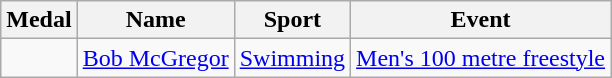<table class="wikitable sortable">
<tr>
<th>Medal</th>
<th>Name</th>
<th>Sport</th>
<th>Event</th>
</tr>
<tr>
<td></td>
<td><a href='#'>Bob McGregor</a></td>
<td><a href='#'>Swimming</a></td>
<td><a href='#'>Men's 100 metre freestyle</a></td>
</tr>
</table>
